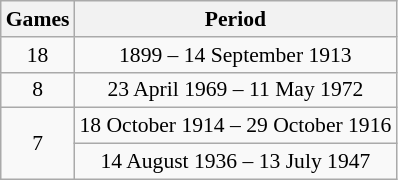<table class="wikitable" style="font-size:90%; text-align: center">
<tr>
<th>Games</th>
<th>Period</th>
</tr>
<tr>
<td>18</td>
<td>1899 – 14 September 1913</td>
</tr>
<tr>
<td>8</td>
<td>23 April 1969 – 11 May 1972</td>
</tr>
<tr>
<td rowspan=2>7</td>
<td>18 October 1914 – 29 October 1916</td>
</tr>
<tr>
<td>14 August 1936 – 13 July 1947</td>
</tr>
</table>
